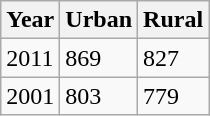<table class="wikitable sortable">
<tr>
<th>Year</th>
<th>Urban</th>
<th>Rural</th>
</tr>
<tr>
<td>2011</td>
<td>869</td>
<td>827</td>
</tr>
<tr>
<td>2001</td>
<td>803</td>
<td>779</td>
</tr>
</table>
